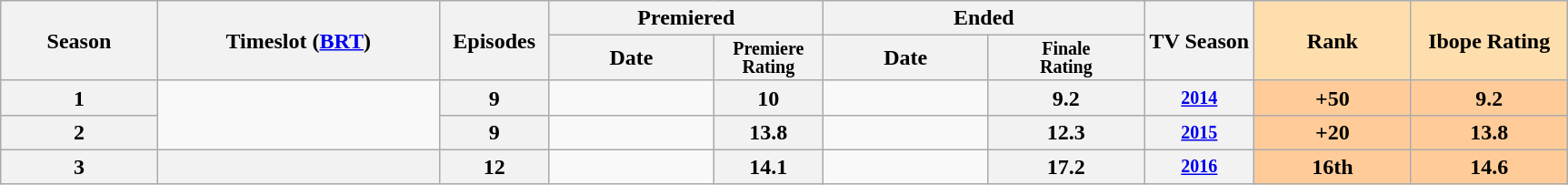<table class="wikitable">
<tr>
<th style="width:10%;" rowspan="2">Season</th>
<th style="width:18%;" rowspan="2">Timeslot (<a href='#'>BRT</a>)</th>
<th style="width:7%;" rowspan="2">Episodes</th>
<th colspan=2>Premiered</th>
<th colspan=2>Ended</th>
<th style="width:7%;" rowspan="2">TV Season</th>
<th style="width:10%; background:#ffdead;" rowspan="2">Rank</th>
<th style="width:10%; background:#ffdead;" rowspan="2">Ibope Rating</th>
</tr>
<tr>
<th>Date</th>
<th span style="width:7%; font-size:smaller; line-height:100%;">Premiere<br>Rating</th>
<th>Date</th>
<th span style="width:10%; font-size:smaller; line-height:100%;">Finale<br>Rating</th>
</tr>
<tr>
<th>1</th>
<td rowspan="2"></td>
<th>9</th>
<td style="font-size:11px;line-height:110%"></td>
<th>10</th>
<td style="font-size:11px;line-height:110%"></td>
<th>9.2</th>
<th style="font-size:smaller"><a href='#'>2014</a></th>
<th style="background:#fc9;">+50</th>
<th style="background:#fc9;">9.2</th>
</tr>
<tr>
<th>2</th>
<th>9</th>
<td style="font-size:11px;line-height:110%"></td>
<th>13.8</th>
<td style="font-size:11px;line-height:110%"></td>
<th>12.3</th>
<th style="font-size:smaller"><a href='#'>2015</a></th>
<th style="background:#fc9;">+20</th>
<th style="background:#fc9;">13.8</th>
</tr>
<tr>
<th>3</th>
<th></th>
<th>12</th>
<td style="font-size:11px;line-height:110%"></td>
<th>14.1</th>
<td style="font-size:11px;line-height:110%"></td>
<th>17.2</th>
<th style="font-size:smaller"><a href='#'>2016</a></th>
<th style="background:#fc9;">16th</th>
<th style="background:#fc9;">14.6</th>
</tr>
</table>
